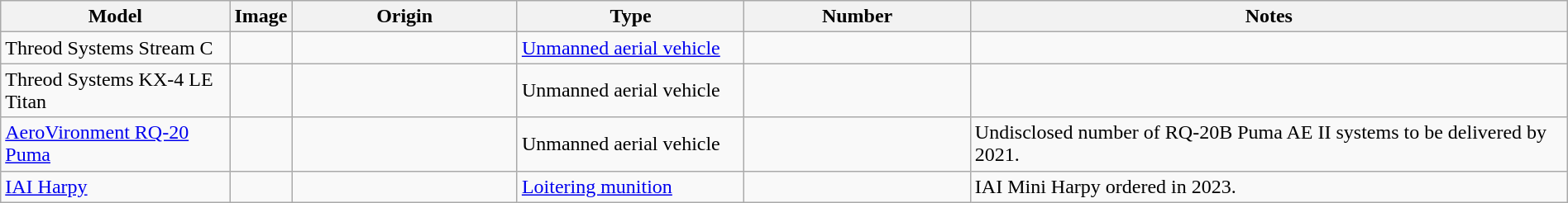<table class="wikitable" style="width:100%;">
<tr>
<th style="width:15%;">Model</th>
<th style="width:0%;">Image</th>
<th style="width:15%;">Origin</th>
<th style="width:15%;">Type</th>
<th style="width:15%;">Number</th>
<th style="width:40%;">Notes</th>
</tr>
<tr>
<td>Threod Systems Stream C</td>
<td></td>
<td></td>
<td><a href='#'>Unmanned aerial vehicle</a></td>
<td></td>
<td></td>
</tr>
<tr>
<td>Threod Systems KX-4 LE Titan</td>
<td></td>
<td></td>
<td>Unmanned aerial vehicle</td>
<td></td>
<td></td>
</tr>
<tr>
<td><a href='#'>AeroVironment RQ-20 Puma</a></td>
<td></td>
<td></td>
<td>Unmanned aerial vehicle</td>
<td></td>
<td>Undisclosed number of RQ-20B Puma AE II systems to be delivered by 2021.</td>
</tr>
<tr>
<td><a href='#'>IAI Harpy</a></td>
<td></td>
<td></td>
<td><a href='#'>Loitering munition</a></td>
<td></td>
<td>IAI Mini Harpy ordered in 2023.</td>
</tr>
</table>
